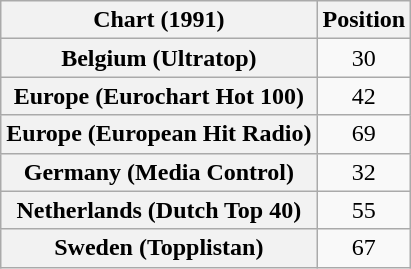<table class="wikitable sortable plainrowheaders" style="text-align:center">
<tr>
<th>Chart (1991)</th>
<th>Position</th>
</tr>
<tr>
<th scope="row">Belgium (Ultratop)</th>
<td>30</td>
</tr>
<tr>
<th scope="row">Europe (Eurochart Hot 100)</th>
<td>42</td>
</tr>
<tr>
<th scope="row">Europe (European Hit Radio)</th>
<td>69</td>
</tr>
<tr>
<th scope="row">Germany (Media Control)</th>
<td>32</td>
</tr>
<tr>
<th scope="row">Netherlands (Dutch Top 40)</th>
<td>55</td>
</tr>
<tr>
<th scope="row">Sweden (Topplistan)</th>
<td>67</td>
</tr>
</table>
